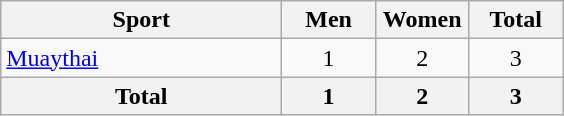<table class="wikitable sortable" style="text-align:center;">
<tr>
<th width=180>Sport</th>
<th width=55>Men</th>
<th width=55>Women</th>
<th width=55>Total</th>
</tr>
<tr>
<td align=left><a href='#'>Muaythai</a></td>
<td>1</td>
<td>2</td>
<td>3</td>
</tr>
<tr>
<th>Total</th>
<th>1</th>
<th>2</th>
<th>3</th>
</tr>
</table>
